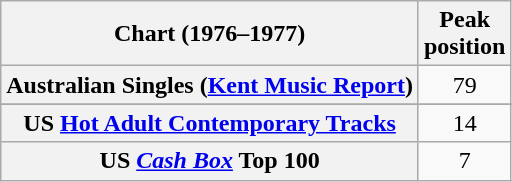<table class="wikitable sortable plainrowheaders" style="text-align:center">
<tr>
<th>Chart (1976–1977)</th>
<th>Peak<br>position</th>
</tr>
<tr>
<th scope="row">Australian Singles (<a href='#'>Kent Music Report</a>)</th>
<td>79</td>
</tr>
<tr>
</tr>
<tr>
</tr>
<tr>
</tr>
<tr>
<th scope="row">US <a href='#'>Hot Adult Contemporary Tracks</a></th>
<td>14</td>
</tr>
<tr>
<th scope="row">US <em><a href='#'>Cash Box</a></em> Top 100</th>
<td>7</td>
</tr>
</table>
